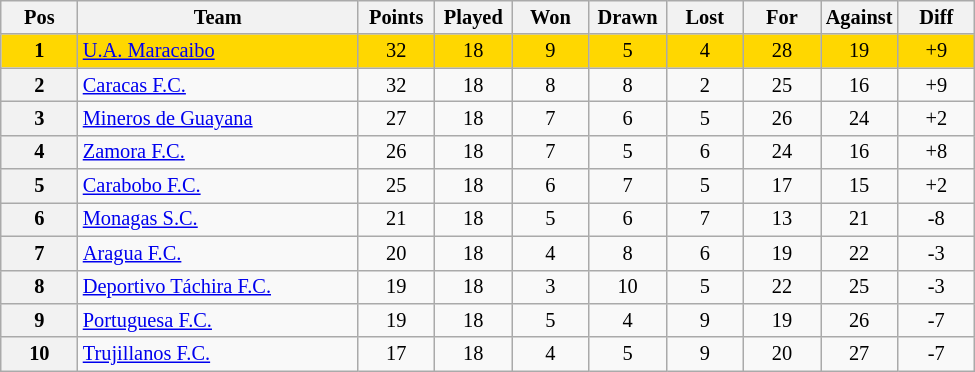<table class="wikitable" style="font-size:85%; text-align:center;">
<tr>
<th width="45">Pos</th>
<th width="180">Team</th>
<th width="45">Points</th>
<th width="45">Played</th>
<th width="45">Won</th>
<th width="45">Drawn</th>
<th width="45">Lost</th>
<th width="45">For</th>
<th width="45">Against</th>
<th width="45">Diff</th>
</tr>
<tr bgcolor="gold">
<td><strong>1</strong></td>
<td align=left><a href='#'>U.A. Maracaibo</a></td>
<td>32</td>
<td>18</td>
<td>9</td>
<td>5</td>
<td>4</td>
<td>28</td>
<td>19</td>
<td>+9</td>
</tr>
<tr>
<th>2</th>
<td align=left><a href='#'>Caracas F.C.</a></td>
<td>32</td>
<td>18</td>
<td>8</td>
<td>8</td>
<td>2</td>
<td>25</td>
<td>16</td>
<td>+9</td>
</tr>
<tr>
<th>3</th>
<td align=left><a href='#'>Mineros de Guayana</a></td>
<td>27</td>
<td>18</td>
<td>7</td>
<td>6</td>
<td>5</td>
<td>26</td>
<td>24</td>
<td>+2</td>
</tr>
<tr>
<th>4</th>
<td align=left><a href='#'>Zamora F.C.</a></td>
<td>26</td>
<td>18</td>
<td>7</td>
<td>5</td>
<td>6</td>
<td>24</td>
<td>16</td>
<td>+8</td>
</tr>
<tr>
<th>5</th>
<td align=left><a href='#'>Carabobo F.C.</a></td>
<td>25</td>
<td>18</td>
<td>6</td>
<td>7</td>
<td>5</td>
<td>17</td>
<td>15</td>
<td>+2</td>
</tr>
<tr>
<th>6</th>
<td align=left><a href='#'>Monagas S.C.</a></td>
<td>21</td>
<td>18</td>
<td>5</td>
<td>6</td>
<td>7</td>
<td>13</td>
<td>21</td>
<td>-8</td>
</tr>
<tr>
<th>7</th>
<td align=left><a href='#'>Aragua F.C.</a></td>
<td>20</td>
<td>18</td>
<td>4</td>
<td>8</td>
<td>6</td>
<td>19</td>
<td>22</td>
<td>-3</td>
</tr>
<tr>
<th>8</th>
<td align=left><a href='#'>Deportivo Táchira F.C.</a></td>
<td>19</td>
<td>18</td>
<td>3</td>
<td>10</td>
<td>5</td>
<td>22</td>
<td>25</td>
<td>-3</td>
</tr>
<tr>
<th>9</th>
<td align=left><a href='#'>Portuguesa F.C.</a></td>
<td>19</td>
<td>18</td>
<td>5</td>
<td>4</td>
<td>9</td>
<td>19</td>
<td>26</td>
<td>-7</td>
</tr>
<tr>
<th>10</th>
<td align=left><a href='#'>Trujillanos F.C.</a></td>
<td>17</td>
<td>18</td>
<td>4</td>
<td>5</td>
<td>9</td>
<td>20</td>
<td>27</td>
<td>-7</td>
</tr>
</table>
